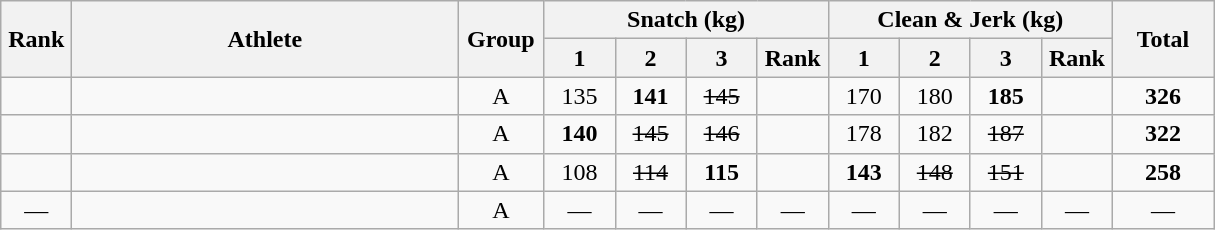<table class = "wikitable" style="text-align:center;">
<tr>
<th rowspan=2 width=40>Rank</th>
<th rowspan=2 width=250>Athlete</th>
<th rowspan=2 width=50>Group</th>
<th colspan=4>Snatch (kg)</th>
<th colspan=4>Clean & Jerk (kg)</th>
<th rowspan=2 width=60>Total</th>
</tr>
<tr>
<th width=40>1</th>
<th width=40>2</th>
<th width=40>3</th>
<th width=40>Rank</th>
<th width=40>1</th>
<th width=40>2</th>
<th width=40>3</th>
<th width=40>Rank</th>
</tr>
<tr>
<td></td>
<td align=left></td>
<td>A</td>
<td>135</td>
<td><strong>141</strong></td>
<td><s>145</s></td>
<td></td>
<td>170</td>
<td>180</td>
<td><strong>185</strong></td>
<td></td>
<td><strong>326</strong></td>
</tr>
<tr>
<td></td>
<td align=left></td>
<td>A</td>
<td><strong>140</strong></td>
<td><s>145</s></td>
<td><s>146</s></td>
<td></td>
<td>178</td>
<td>182</td>
<td><s>187</s></td>
<td></td>
<td><strong>322</strong></td>
</tr>
<tr>
<td></td>
<td align=left></td>
<td>A</td>
<td>108</td>
<td><s>114</s></td>
<td><strong>115</strong></td>
<td></td>
<td><strong>143</strong></td>
<td><s>148</s></td>
<td><s>151</s></td>
<td></td>
<td><strong>258</strong></td>
</tr>
<tr>
<td>—</td>
<td align=left></td>
<td>A</td>
<td>—</td>
<td>—</td>
<td>—</td>
<td>—</td>
<td>—</td>
<td>—</td>
<td>—</td>
<td>—</td>
<td>—</td>
</tr>
</table>
